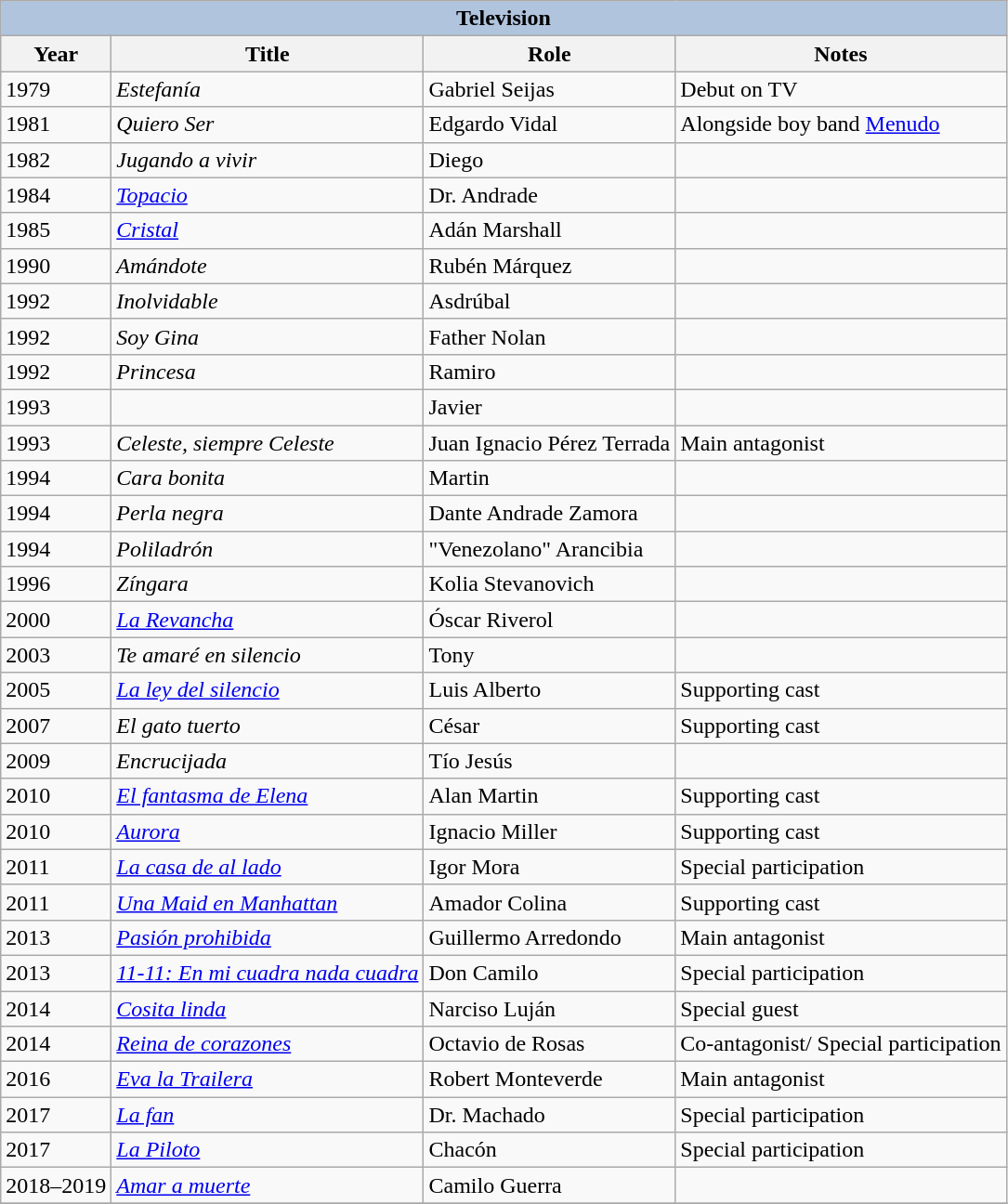<table class="wikitable">
<tr>
<th colspan="5" style="background:LightSteelBlue;">Television</th>
</tr>
<tr>
<th>Year</th>
<th>Title</th>
<th>Role</th>
<th>Notes</th>
</tr>
<tr>
<td>1979</td>
<td><em>Estefanía</em></td>
<td>Gabriel Seijas</td>
<td>Debut on TV</td>
</tr>
<tr>
<td>1981</td>
<td><em>Quiero Ser</em></td>
<td>Edgardo Vidal</td>
<td>Alongside boy band <a href='#'>Menudo</a></td>
</tr>
<tr>
<td>1982</td>
<td><em>Jugando a vivir</em></td>
<td>Diego</td>
<td></td>
</tr>
<tr>
<td>1984</td>
<td><em><a href='#'>Topacio</a></em></td>
<td>Dr. Andrade</td>
<td></td>
</tr>
<tr>
<td>1985</td>
<td><em><a href='#'>Cristal</a></em></td>
<td>Adán Marshall</td>
<td></td>
</tr>
<tr>
<td>1990</td>
<td><em>Amándote</em></td>
<td>Rubén Márquez</td>
<td></td>
</tr>
<tr>
<td>1992</td>
<td><em>Inolvidable</em></td>
<td>Asdrúbal</td>
<td></td>
</tr>
<tr>
<td>1992</td>
<td><em>Soy Gina</em></td>
<td>Father Nolan</td>
<td></td>
</tr>
<tr>
<td>1992</td>
<td><em>Princesa</em></td>
<td>Ramiro</td>
<td></td>
</tr>
<tr>
<td>1993</td>
<td><em></em></td>
<td>Javier</td>
<td></td>
</tr>
<tr>
<td>1993</td>
<td><em>Celeste, siempre Celeste</em></td>
<td>Juan Ignacio Pérez Terrada</td>
<td>Main antagonist</td>
</tr>
<tr>
<td>1994</td>
<td><em>Cara bonita</em></td>
<td>Martin</td>
<td></td>
</tr>
<tr>
<td>1994</td>
<td><em>Perla negra</em></td>
<td>Dante Andrade Zamora</td>
<td></td>
</tr>
<tr>
<td>1994</td>
<td><em>Poliladrón</em></td>
<td>"Venezolano" Arancibia</td>
<td></td>
</tr>
<tr>
<td>1996</td>
<td><em>Zíngara</em></td>
<td>Kolia Stevanovich</td>
<td></td>
</tr>
<tr>
<td>2000</td>
<td><em><a href='#'>La Revancha</a></em></td>
<td>Óscar Riverol</td>
<td></td>
</tr>
<tr>
<td>2003</td>
<td><em>Te amaré en silencio</em></td>
<td>Tony</td>
<td></td>
</tr>
<tr>
<td>2005</td>
<td><em><a href='#'>La ley del silencio </a></em></td>
<td>Luis Alberto</td>
<td>Supporting cast</td>
</tr>
<tr>
<td>2007</td>
<td><em>El gato tuerto</em></td>
<td>César</td>
<td>Supporting cast</td>
</tr>
<tr>
<td>2009</td>
<td><em>Encrucijada </em></td>
<td>Tío Jesús</td>
<td></td>
</tr>
<tr>
<td>2010</td>
<td><em><a href='#'>El fantasma de Elena</a></em></td>
<td>Alan Martin</td>
<td>Supporting cast</td>
</tr>
<tr>
<td>2010</td>
<td><em><a href='#'>Aurora</a></em></td>
<td>Ignacio Miller</td>
<td>Supporting cast</td>
</tr>
<tr>
<td>2011</td>
<td><em><a href='#'>La casa de al lado</a></em></td>
<td>Igor Mora</td>
<td>Special participation</td>
</tr>
<tr>
<td>2011</td>
<td><em><a href='#'>Una Maid en Manhattan</a></em></td>
<td>Amador Colina</td>
<td>Supporting cast</td>
</tr>
<tr>
<td>2013</td>
<td><em><a href='#'>Pasión prohibida</a></em></td>
<td>Guillermo Arredondo</td>
<td>Main antagonist</td>
</tr>
<tr>
<td>2013</td>
<td><em><a href='#'>11-11: En mi cuadra nada cuadra</a></em></td>
<td>Don Camilo</td>
<td>Special participation</td>
</tr>
<tr>
<td>2014</td>
<td><em><a href='#'>Cosita linda</a></em></td>
<td>Narciso Luján</td>
<td>Special guest</td>
</tr>
<tr>
<td>2014</td>
<td><em><a href='#'>Reina de corazones</a></em></td>
<td>Octavio de Rosas</td>
<td>Co-antagonist/ Special participation</td>
</tr>
<tr>
<td>2016</td>
<td><em><a href='#'>Eva la Trailera</a></em></td>
<td>Robert Monteverde</td>
<td>Main antagonist</td>
</tr>
<tr>
<td>2017</td>
<td><em><a href='#'>La fan</a></em></td>
<td>Dr. Machado</td>
<td>Special participation</td>
</tr>
<tr>
<td>2017</td>
<td><em><a href='#'>La Piloto</a></em></td>
<td>Chacón</td>
<td>Special participation</td>
</tr>
<tr>
<td>2018–2019</td>
<td><em><a href='#'>Amar a muerte</a></em></td>
<td>Camilo Guerra</td>
<td></td>
</tr>
<tr>
</tr>
</table>
